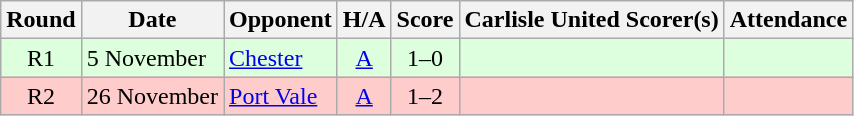<table class="wikitable" style="text-align:center">
<tr>
<th>Round</th>
<th>Date</th>
<th>Opponent</th>
<th>H/A</th>
<th>Score</th>
<th>Carlisle United Scorer(s)</th>
<th>Attendance</th>
</tr>
<tr bgcolor=#ddffdd>
<td>R1</td>
<td align=left>5 November</td>
<td align=left><a href='#'>Chester</a></td>
<td><a href='#'>A</a></td>
<td>1–0</td>
<td align=left></td>
<td></td>
</tr>
<tr bgcolor=#FFCCCC>
<td>R2</td>
<td align=left>26 November</td>
<td align=left><a href='#'>Port Vale</a></td>
<td><a href='#'>A</a></td>
<td>1–2</td>
<td align=left></td>
<td></td>
</tr>
</table>
